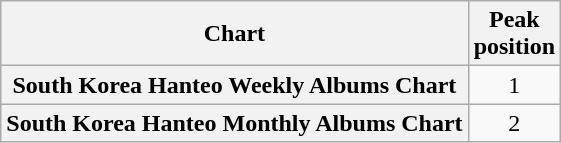<table class="wikitable sortable plainrowheaders">
<tr>
<th>Chart</th>
<th>Peak<br>position</th>
</tr>
<tr>
<th scope=row>South Korea Hanteo Weekly Albums Chart</th>
<td align="center">1</td>
</tr>
<tr>
<th scope=row>South Korea Hanteo Monthly Albums Chart</th>
<td align="center">2</td>
</tr>
</table>
